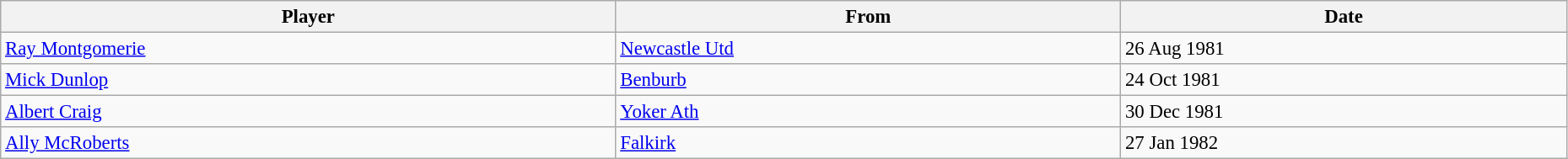<table class="wikitable" style="text-align:center; font-size:95%;width:98%; text-align:left">
<tr>
<th>Player</th>
<th>From</th>
<th>Date</th>
</tr>
<tr>
<td> <a href='#'>Ray Montgomerie</a></td>
<td> <a href='#'>Newcastle Utd</a></td>
<td>26 Aug 1981</td>
</tr>
<tr>
<td> <a href='#'>Mick Dunlop</a></td>
<td> <a href='#'>Benburb</a></td>
<td>24 Oct 1981</td>
</tr>
<tr>
<td> <a href='#'>Albert Craig</a></td>
<td> <a href='#'>Yoker Ath</a></td>
<td>30 Dec 1981</td>
</tr>
<tr>
<td> <a href='#'>Ally McRoberts</a></td>
<td> <a href='#'>Falkirk</a></td>
<td>27 Jan 1982</td>
</tr>
</table>
